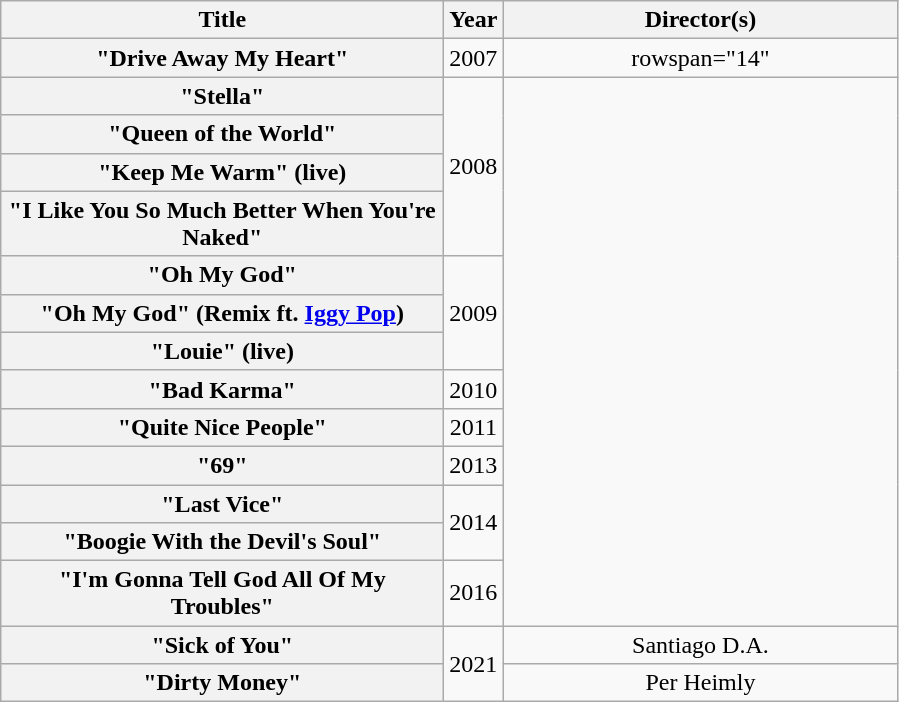<table class="wikitable plainrowheaders" style="text-align:center;">
<tr>
<th scope="col" style="width:18em;">Title</th>
<th scope="col">Year</th>
<th scope="col" style="width:16em;">Director(s)</th>
</tr>
<tr>
<th scope="row">"Drive Away My Heart"</th>
<td>2007</td>
<td>rowspan="14" </td>
</tr>
<tr>
<th scope="row">"Stella"</th>
<td rowspan="4">2008</td>
</tr>
<tr>
<th scope="row">"Queen of the World"</th>
</tr>
<tr>
<th scope="row">"Keep Me Warm" (live)</th>
</tr>
<tr>
<th scope="row">"I Like You So Much Better When You're Naked"</th>
</tr>
<tr>
<th scope="row">"Oh My God"</th>
<td rowspan="3">2009</td>
</tr>
<tr>
<th scope="row">"Oh My God"  (Remix ft. <a href='#'>Iggy Pop</a>)</th>
</tr>
<tr>
<th scope="row">"Louie" (live)</th>
</tr>
<tr>
<th scope="row">"Bad Karma"</th>
<td>2010</td>
</tr>
<tr>
<th scope="row">"Quite Nice People"</th>
<td>2011</td>
</tr>
<tr>
<th scope="row">"69"</th>
<td>2013</td>
</tr>
<tr>
<th scope="row">"Last Vice"</th>
<td rowspan="2">2014</td>
</tr>
<tr>
<th scope="row">"Boogie With the Devil's Soul"</th>
</tr>
<tr>
<th scope="row">"I'm Gonna Tell God All Of My Troubles"</th>
<td>2016</td>
</tr>
<tr>
<th scope="row">"Sick of You"</th>
<td rowspan="2">2021</td>
<td>Santiago D.A.</td>
</tr>
<tr>
<th scope="row">"Dirty Money"</th>
<td>Per Heimly</td>
</tr>
</table>
